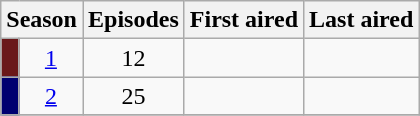<table class=wikitable style="text-align:center">
<tr>
<th colspan=2>Season</th>
<th>Episodes</th>
<th>First aired</th>
<th>Last aired</th>
</tr>
<tr>
<td style="width:5px; background:#6a181a"></td>
<td><a href='#'>1</a></td>
<td>12</td>
<td></td>
<td></td>
</tr>
<tr>
<td bgcolor="000070"></td>
<td><a href='#'>2</a></td>
<td>25</td>
<td></td>
<td></td>
</tr>
<tr>
</tr>
</table>
